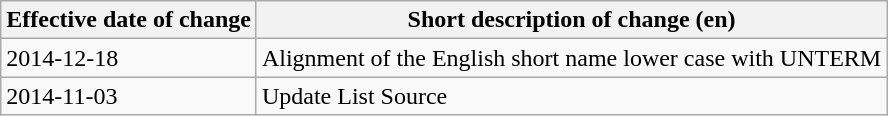<table class="wikitable">
<tr>
<th>Effective date of change</th>
<th>Short description of change (en)</th>
</tr>
<tr>
<td>2014-12-18</td>
<td>Alignment of the English short name lower case with UNTERM</td>
</tr>
<tr>
<td>2014-11-03</td>
<td>Update List Source</td>
</tr>
</table>
